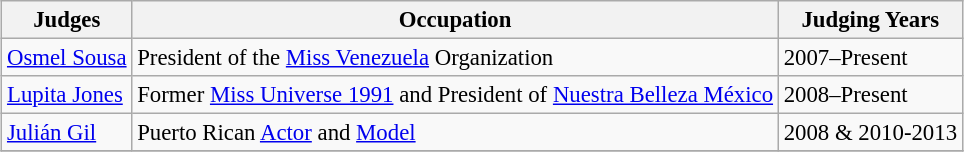<table class="wikitable sortable" style="margin:auto; font-size:95%">
<tr>
<th>Judges</th>
<th>Occupation</th>
<th>Judging Years</th>
</tr>
<tr>
<td><a href='#'>Osmel Sousa</a></td>
<td>President of the <a href='#'>Miss Venezuela</a> Organization</td>
<td>2007–Present</td>
</tr>
<tr>
<td><a href='#'>Lupita Jones</a></td>
<td>Former <a href='#'>Miss Universe 1991</a> and President of <a href='#'>Nuestra Belleza México</a></td>
<td>2008–Present</td>
</tr>
<tr>
<td><a href='#'>Julián Gil</a></td>
<td>Puerto Rican <a href='#'>Actor</a> and <a href='#'>Model</a></td>
<td>2008 & 2010-2013</td>
</tr>
<tr>
</tr>
</table>
